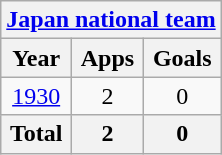<table class="wikitable" style="text-align:center">
<tr>
<th colspan=3><a href='#'>Japan national team</a></th>
</tr>
<tr>
<th>Year</th>
<th>Apps</th>
<th>Goals</th>
</tr>
<tr>
<td><a href='#'>1930</a></td>
<td>2</td>
<td>0</td>
</tr>
<tr>
<th>Total</th>
<th>2</th>
<th>0</th>
</tr>
</table>
